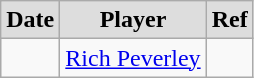<table class="wikitable">
<tr style="text-align:center; background:#ddd;">
<td><strong>Date</strong></td>
<td><strong>Player</strong></td>
<td><strong>Ref</strong></td>
</tr>
<tr>
<td></td>
<td><a href='#'>Rich Peverley</a></td>
<td></td>
</tr>
</table>
